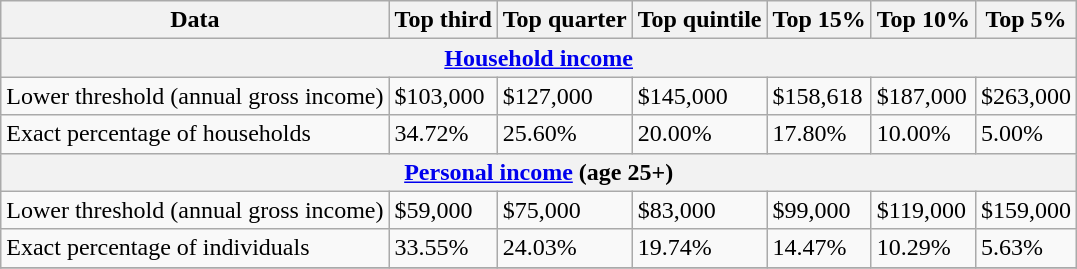<table class="wikitable">
<tr>
<th>Data</th>
<th>Top third</th>
<th>Top quarter</th>
<th>Top quintile</th>
<th>Top 15%</th>
<th>Top 10%</th>
<th>Top 5%</th>
</tr>
<tr>
<th colspan="10"><a href='#'>Household income</a></th>
</tr>
<tr>
<td>Lower threshold (annual gross income)</td>
<td>$103,000</td>
<td>$127,000</td>
<td>$145,000</td>
<td>$158,618</td>
<td>$187,000</td>
<td>$263,000</td>
</tr>
<tr>
<td>Exact percentage of households</td>
<td>34.72%</td>
<td>25.60%</td>
<td>20.00%</td>
<td>17.80%</td>
<td>10.00%</td>
<td>5.00%</td>
</tr>
<tr>
<th colspan="10"><a href='#'>Personal income</a> (age 25+)</th>
</tr>
<tr>
<td>Lower threshold (annual gross income)</td>
<td>$59,000</td>
<td>$75,000</td>
<td>$83,000</td>
<td>$99,000</td>
<td>$119,000</td>
<td>$159,000</td>
</tr>
<tr>
<td>Exact percentage of individuals</td>
<td>33.55%</td>
<td>24.03%</td>
<td>19.74%</td>
<td>14.47%</td>
<td>10.29%</td>
<td>5.63%</td>
</tr>
<tr>
</tr>
</table>
